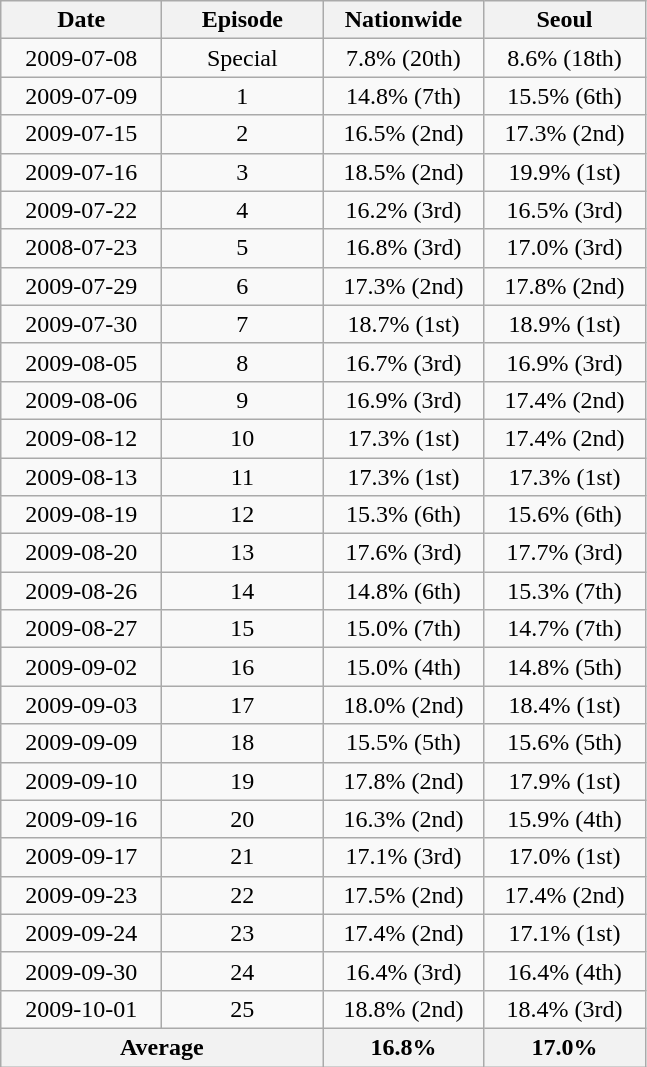<table class="wikitable">
<tr>
<th width=100>Date</th>
<th width=100>Episode</th>
<th width=100>Nationwide</th>
<th width=100>Seoul</th>
</tr>
<tr align=center>
<td>2009-07-08</td>
<td>Special</td>
<td>7.8% (20th)</td>
<td>8.6% (18th)</td>
</tr>
<tr align=center>
<td>2009-07-09</td>
<td>1</td>
<td>14.8% (7th)</td>
<td>15.5% (6th)</td>
</tr>
<tr align=center>
<td>2009-07-15</td>
<td>2</td>
<td>16.5% (2nd)</td>
<td>17.3% (2nd)</td>
</tr>
<tr align=center>
<td>2009-07-16</td>
<td>3</td>
<td>18.5% (2nd)</td>
<td>19.9% (1st)</td>
</tr>
<tr align=center>
<td>2009-07-22</td>
<td>4</td>
<td>16.2% (3rd)</td>
<td>16.5% (3rd)</td>
</tr>
<tr align=center>
<td>2008-07-23</td>
<td>5</td>
<td>16.8% (3rd)</td>
<td>17.0% (3rd)</td>
</tr>
<tr align=center>
<td>2009-07-29</td>
<td>6</td>
<td>17.3% (2nd)</td>
<td>17.8% (2nd)</td>
</tr>
<tr align=center>
<td>2009-07-30</td>
<td>7</td>
<td>18.7% (1st)</td>
<td>18.9% (1st)</td>
</tr>
<tr align=center>
<td>2009-08-05</td>
<td>8</td>
<td>16.7% (3rd)</td>
<td>16.9% (3rd)</td>
</tr>
<tr align=center>
<td>2009-08-06</td>
<td>9</td>
<td>16.9% (3rd)</td>
<td>17.4% (2nd)</td>
</tr>
<tr align=center>
<td>2009-08-12</td>
<td>10</td>
<td>17.3% (1st)</td>
<td>17.4% (2nd)</td>
</tr>
<tr align=center>
<td>2009-08-13</td>
<td>11</td>
<td>17.3% (1st)</td>
<td>17.3% (1st)</td>
</tr>
<tr align=center>
<td>2009-08-19</td>
<td>12</td>
<td>15.3% (6th)</td>
<td>15.6% (6th)</td>
</tr>
<tr align=center>
<td>2009-08-20</td>
<td>13</td>
<td>17.6% (3rd)</td>
<td>17.7% (3rd)</td>
</tr>
<tr align=center>
<td>2009-08-26</td>
<td>14</td>
<td>14.8% (6th)</td>
<td>15.3% (7th)</td>
</tr>
<tr align=center>
<td>2009-08-27</td>
<td>15</td>
<td>15.0% (7th)</td>
<td>14.7% (7th)</td>
</tr>
<tr align=center>
<td>2009-09-02</td>
<td>16</td>
<td>15.0% (4th)</td>
<td>14.8% (5th)</td>
</tr>
<tr align=center>
<td>2009-09-03</td>
<td>17</td>
<td>18.0% (2nd)</td>
<td>18.4% (1st)</td>
</tr>
<tr align=center>
<td>2009-09-09</td>
<td>18</td>
<td>15.5% (5th)</td>
<td>15.6% (5th)</td>
</tr>
<tr align=center>
<td>2009-09-10</td>
<td>19</td>
<td>17.8% (2nd)</td>
<td>17.9% (1st)</td>
</tr>
<tr align=center>
<td>2009-09-16</td>
<td>20</td>
<td>16.3% (2nd)</td>
<td>15.9% (4th)</td>
</tr>
<tr align=center>
<td>2009-09-17</td>
<td>21</td>
<td>17.1% (3rd)</td>
<td>17.0% (1st)</td>
</tr>
<tr align=center>
<td>2009-09-23</td>
<td>22</td>
<td>17.5% (2nd)</td>
<td>17.4% (2nd)</td>
</tr>
<tr align=center>
<td>2009-09-24</td>
<td>23</td>
<td>17.4% (2nd)</td>
<td>17.1% (1st)</td>
</tr>
<tr align=center>
<td>2009-09-30</td>
<td>24</td>
<td>16.4% (3rd)</td>
<td>16.4% (4th)</td>
</tr>
<tr align=center>
<td>2009-10-01</td>
<td>25</td>
<td>18.8% (2nd)</td>
<td>18.4% (3rd)</td>
</tr>
<tr align=center>
<th colspan=2>Average</th>
<th>16.8%</th>
<th>17.0%</th>
</tr>
</table>
